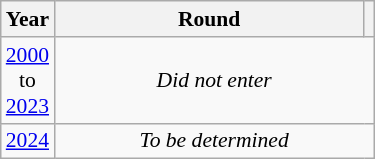<table class="wikitable" style="text-align: center; font-size:90%">
<tr>
<th>Year</th>
<th style="width:200px">Round</th>
<th></th>
</tr>
<tr>
<td><a href='#'>2000</a><br>to<br><a href='#'>2023</a></td>
<td colspan="2"><em>Did not enter</em></td>
</tr>
<tr>
<td><a href='#'>2024</a></td>
<td colspan="2"><em>To be determined</em></td>
</tr>
</table>
